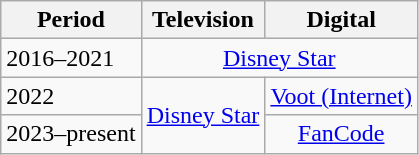<table class="wikitable">
<tr>
<th>Period</th>
<th>Television</th>
<th>Digital</th>
</tr>
<tr>
<td>2016–2021</td>
<td align="center" colspan="2"><a href='#'>Disney Star</a></td>
</tr>
<tr>
<td>2022</td>
<td align="center" rowspan="2"><a href='#'>Disney Star</a></td>
<td align="center"><a href='#'>Voot (Internet)</a></td>
</tr>
<tr>
<td>2023–present</td>
<td align="center"><a href='#'>FanCode</a></td>
</tr>
</table>
